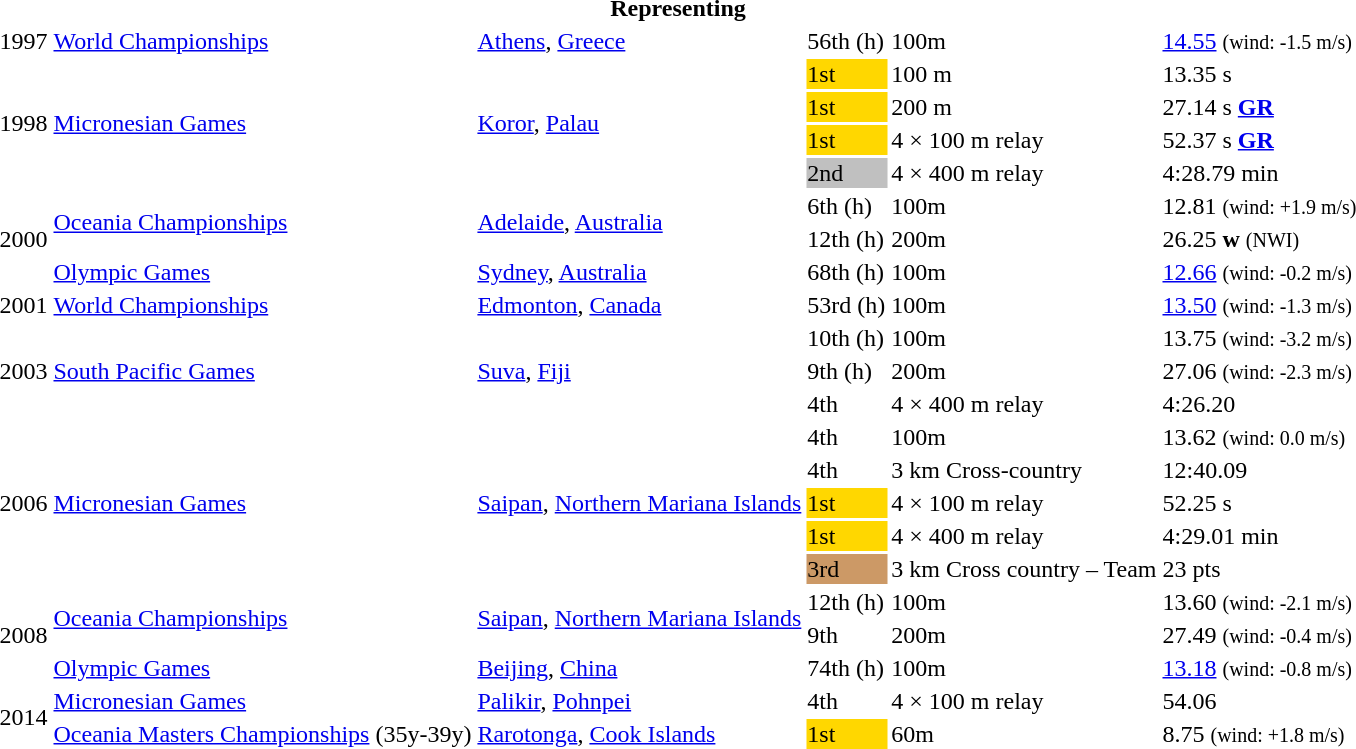<table>
<tr>
<th colspan="6">Representing </th>
</tr>
<tr>
<td>1997</td>
<td><a href='#'>World Championships</a></td>
<td><a href='#'>Athens</a>, <a href='#'>Greece</a></td>
<td>56th (h)</td>
<td>100m</td>
<td><a href='#'>14.55</a> <small>(wind: -1.5 m/s)</small></td>
</tr>
<tr>
<td rowspan=4>1998</td>
<td rowspan=4><a href='#'>Micronesian Games</a></td>
<td rowspan=4><a href='#'>Koror</a>, <a href='#'>Palau</a></td>
<td bgcolor=gold>1st</td>
<td>100 m</td>
<td>13.35 s</td>
</tr>
<tr>
<td bgcolor=gold>1st</td>
<td>200 m</td>
<td>27.14 s <strong><a href='#'>GR</a></strong></td>
</tr>
<tr>
<td bgcolor=gold>1st</td>
<td>4 × 100 m relay</td>
<td>52.37 s <strong><a href='#'>GR</a></strong></td>
</tr>
<tr>
<td bgcolor=silver>2nd</td>
<td>4 × 400 m relay</td>
<td>4:28.79 min</td>
</tr>
<tr>
<td rowspan=3>2000</td>
<td rowspan=2><a href='#'>Oceania Championships</a></td>
<td rowspan=2><a href='#'>Adelaide</a>, <a href='#'>Australia</a></td>
<td>6th (h)</td>
<td>100m</td>
<td>12.81 <small>(wind: +1.9 m/s)</small></td>
</tr>
<tr>
<td>12th (h)</td>
<td>200m</td>
<td>26.25 <strong>w</strong> <small>(NWI)</small></td>
</tr>
<tr>
<td><a href='#'>Olympic Games</a></td>
<td><a href='#'>Sydney</a>, <a href='#'>Australia</a></td>
<td>68th (h)</td>
<td>100m</td>
<td><a href='#'>12.66</a> <small>(wind: -0.2 m/s)</small></td>
</tr>
<tr>
<td>2001</td>
<td><a href='#'>World Championships</a></td>
<td><a href='#'>Edmonton</a>, <a href='#'>Canada</a></td>
<td>53rd (h)</td>
<td>100m</td>
<td><a href='#'>13.50</a> <small>(wind: -1.3 m/s)</small></td>
</tr>
<tr>
<td rowspan=3>2003</td>
<td rowspan=3><a href='#'>South Pacific Games</a></td>
<td rowspan=3><a href='#'>Suva</a>, <a href='#'>Fiji</a></td>
<td>10th (h)</td>
<td>100m</td>
<td>13.75 <small>(wind: -3.2 m/s)</small></td>
</tr>
<tr>
<td>9th (h)</td>
<td>200m</td>
<td>27.06 <small>(wind: -2.3 m/s)</small></td>
</tr>
<tr>
<td>4th</td>
<td>4 × 400 m relay</td>
<td>4:26.20</td>
</tr>
<tr>
<td rowspan=5>2006</td>
<td rowspan=5><a href='#'>Micronesian Games</a></td>
<td rowspan=5><a href='#'>Saipan</a>, <a href='#'>Northern Mariana Islands</a></td>
<td>4th</td>
<td>100m</td>
<td>13.62 <small>(wind: 0.0 m/s)</small></td>
</tr>
<tr>
<td>4th</td>
<td>3 km Cross-country</td>
<td>12:40.09</td>
</tr>
<tr>
<td bgcolor=gold>1st</td>
<td>4 × 100 m relay</td>
<td>52.25 s</td>
</tr>
<tr>
<td bgcolor=gold>1st</td>
<td>4 × 400 m relay</td>
<td>4:29.01 min</td>
</tr>
<tr>
<td bgcolor=cc9966>3rd</td>
<td>3 km Cross country – Team</td>
<td>23 pts</td>
</tr>
<tr>
<td rowspan=3>2008</td>
<td rowspan=2><a href='#'>Oceania Championships</a></td>
<td rowspan=2><a href='#'>Saipan</a>, <a href='#'>Northern Mariana Islands</a></td>
<td>12th (h)</td>
<td>100m</td>
<td>13.60 <small>(wind: -2.1 m/s)</small></td>
</tr>
<tr>
<td>9th</td>
<td>200m</td>
<td>27.49 <small>(wind: -0.4 m/s)</small></td>
</tr>
<tr>
<td><a href='#'>Olympic Games</a></td>
<td><a href='#'>Beijing</a>, <a href='#'>China</a></td>
<td>74th (h)</td>
<td>100m</td>
<td><a href='#'>13.18</a> <small>(wind: -0.8 m/s)</small></td>
</tr>
<tr>
<td rowspan=2>2014</td>
<td><a href='#'>Micronesian Games</a></td>
<td><a href='#'>Palikir</a>, <a href='#'>Pohnpei</a></td>
<td>4th</td>
<td>4 × 100 m relay</td>
<td>54.06</td>
</tr>
<tr>
<td><a href='#'>Oceania Masters Championships</a> (35y-39y)</td>
<td><a href='#'>Rarotonga</a>, <a href='#'>Cook Islands</a></td>
<td bgcolor=gold>1st</td>
<td>60m</td>
<td>8.75 <small>(wind: +1.8 m/s)</small></td>
</tr>
</table>
